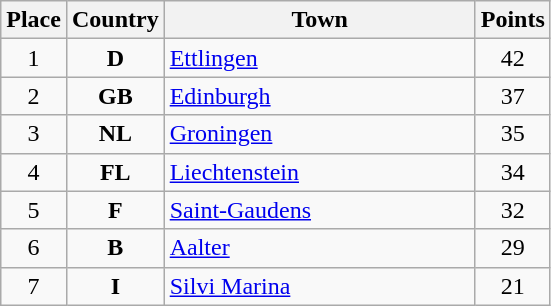<table class="wikitable">
<tr>
<th width="25">Place</th>
<th width="25">Country</th>
<th width="200">Town</th>
<th width="25">Points</th>
</tr>
<tr>
<td align="center">1</td>
<td align="center"><strong>D</strong></td>
<td align="left"><a href='#'>Ettlingen</a></td>
<td align="center">42</td>
</tr>
<tr>
<td align="center">2</td>
<td align="center"><strong>GB</strong></td>
<td align="left"><a href='#'>Edinburgh</a></td>
<td align="center">37</td>
</tr>
<tr>
<td align="center">3</td>
<td align="center"><strong>NL</strong></td>
<td align="left"><a href='#'>Groningen</a></td>
<td align="center">35</td>
</tr>
<tr>
<td align="center">4</td>
<td align="center"><strong>FL</strong></td>
<td align="left"><a href='#'>Liechtenstein</a></td>
<td align="center">34</td>
</tr>
<tr>
<td align="center">5</td>
<td align="center"><strong>F</strong></td>
<td align="left"><a href='#'>Saint-Gaudens</a></td>
<td align="center">32</td>
</tr>
<tr>
<td align="center">6</td>
<td align="center"><strong>B</strong></td>
<td align="left"><a href='#'>Aalter</a></td>
<td align="center">29</td>
</tr>
<tr>
<td align="center">7</td>
<td align="center"><strong>I</strong></td>
<td align="left"><a href='#'>Silvi Marina</a></td>
<td align="center">21</td>
</tr>
</table>
